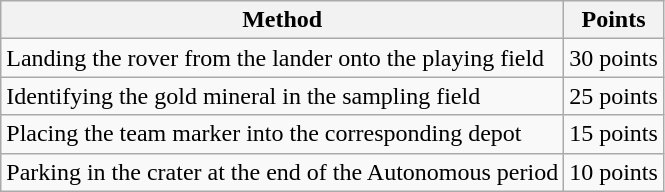<table class="wikitable">
<tr>
<th>Method</th>
<th>Points</th>
</tr>
<tr>
<td>Landing the rover from the lander onto the playing field</td>
<td>30 points</td>
</tr>
<tr>
<td>Identifying the gold mineral in the sampling field</td>
<td>25 points</td>
</tr>
<tr>
<td>Placing the team marker into the corresponding depot</td>
<td>15 points</td>
</tr>
<tr>
<td>Parking in the crater at the end of the Autonomous period</td>
<td>10 points</td>
</tr>
</table>
